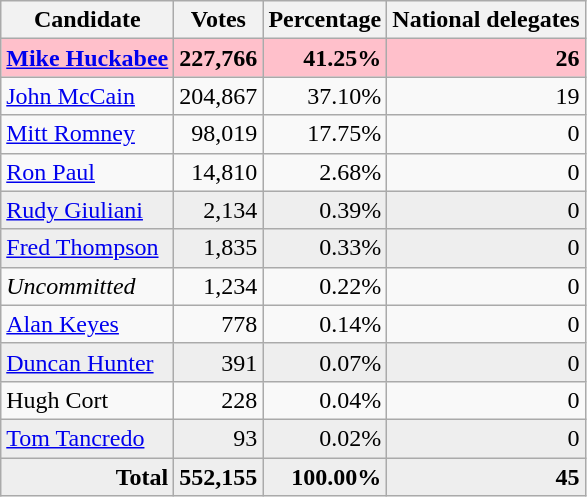<table class="wikitable" style="text-align:right;">
<tr>
<th>Candidate</th>
<th>Votes</th>
<th>Percentage</th>
<th>National delegates</th>
</tr>
<tr style="background:pink;">
<td style="text-align:left;"><strong><a href='#'>Mike Huckabee</a></strong></td>
<td><strong>227,766</strong></td>
<td><strong>41.25%</strong></td>
<td><strong>26</strong></td>
</tr>
<tr>
<td style="text-align:left;"><a href='#'>John McCain</a></td>
<td>204,867</td>
<td>37.10%</td>
<td>19</td>
</tr>
<tr>
<td style="text-align:left;"><a href='#'>Mitt Romney</a></td>
<td>98,019</td>
<td>17.75%</td>
<td>0</td>
</tr>
<tr>
<td style="text-align:left;"><a href='#'>Ron Paul</a></td>
<td>14,810</td>
<td>2.68%</td>
<td>0</td>
</tr>
<tr style="background:#eee;">
<td style="text-align:left;"><a href='#'>Rudy Giuliani</a></td>
<td>2,134</td>
<td>0.39%</td>
<td>0</td>
</tr>
<tr style="background:#eee;">
<td style="text-align:left;"><a href='#'>Fred Thompson</a></td>
<td>1,835</td>
<td>0.33%</td>
<td>0</td>
</tr>
<tr>
<td style="text-align:left;"><em>Uncommitted</em></td>
<td>1,234</td>
<td>0.22%</td>
<td>0</td>
</tr>
<tr>
<td style="text-align:left;"><a href='#'>Alan Keyes</a></td>
<td>778</td>
<td>0.14%</td>
<td>0</td>
</tr>
<tr style="background:#eee;">
<td style="text-align:left;"><a href='#'>Duncan Hunter</a></td>
<td>391</td>
<td>0.07%</td>
<td>0</td>
</tr>
<tr>
<td style="text-align:left;">Hugh Cort</td>
<td>228</td>
<td>0.04%</td>
<td>0</td>
</tr>
<tr style="background:#eee;">
<td style="text-align:left;"><a href='#'>Tom Tancredo</a></td>
<td>93</td>
<td>0.02%</td>
<td>0</td>
</tr>
<tr style="background:#eee;">
<td><strong>Total</strong></td>
<td><strong>552,155</strong></td>
<td><strong>100.00%</strong></td>
<td><strong>45</strong></td>
</tr>
</table>
